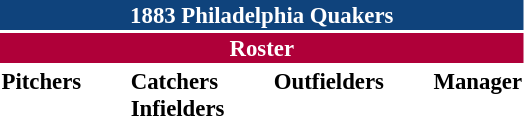<table class="toccolours" style="font-size: 95%;">
<tr>
<th colspan="10" style="background-color: #0f437c; color: white; text-align: center;">1883 Philadelphia Quakers</th>
</tr>
<tr>
<td colspan="10" style="background-color: #af0039; color: white; text-align: center;"><strong>Roster</strong></td>
</tr>
<tr>
<td valign="top"><strong>Pitchers</strong><br>




</td>
<td width="25px"></td>
<td valign="top"><strong>Catchers</strong><br>


<strong>Infielders</strong>











</td>
<td width="25px"></td>
<td valign="top"><strong>Outfielders</strong><br>






</td>
<td width="25px"></td>
<td valign="top"><strong>Manager</strong><br>
</td>
</tr>
</table>
